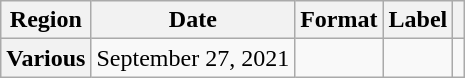<table class="wikitable plainrowheaders">
<tr>
<th>Region</th>
<th>Date</th>
<th>Format</th>
<th>Label</th>
<th></th>
</tr>
<tr>
<th scope="row">Various</th>
<td>September 27, 2021</td>
<td></td>
<td></td>
<td></td>
</tr>
</table>
